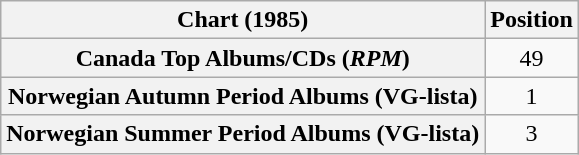<table class="wikitable sortable plainrowheaders" style="text-align:center">
<tr>
<th scope="col">Chart (1985)</th>
<th scope="col">Position</th>
</tr>
<tr>
<th scope="row">Canada Top Albums/CDs (<em>RPM</em>)</th>
<td>49</td>
</tr>
<tr>
<th scope="row">Norwegian Autumn Period Albums (VG-lista)</th>
<td>1</td>
</tr>
<tr>
<th scope="row">Norwegian Summer Period Albums (VG-lista)</th>
<td>3</td>
</tr>
</table>
